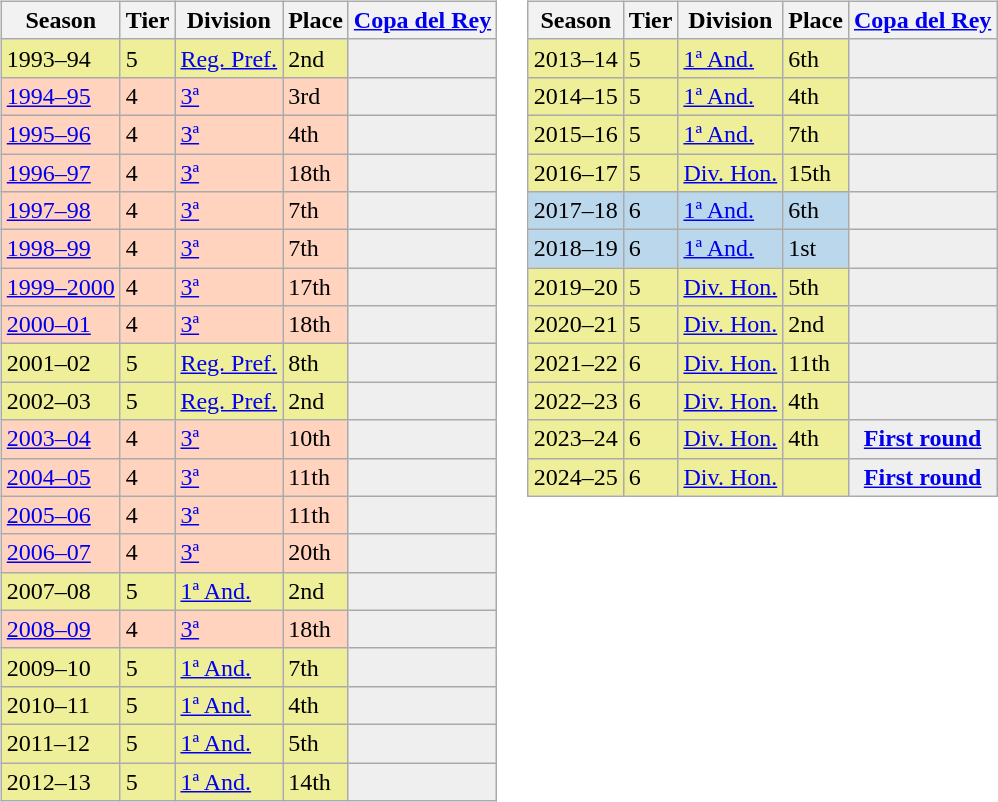<table>
<tr>
<td valign="top" width=0%><br><table class="wikitable">
<tr style="background:#f0f6fa;">
<th>Season</th>
<th>Tier</th>
<th>Division</th>
<th>Place</th>
<th><a href='#'>Copa del Rey</a></th>
</tr>
<tr>
<td style="background:#EFEF99;">1993–94</td>
<td style="background:#EFEF99;">5</td>
<td style="background:#EFEF99;"><a href='#'>Reg. Pref.</a></td>
<td style="background:#EFEF99;">2nd</td>
<th style="background:#efefef;"></th>
</tr>
<tr>
<td style="background:#FFD3BD;"><a href='#'>1994–95</a></td>
<td style="background:#FFD3BD;">4</td>
<td style="background:#FFD3BD;"><a href='#'>3ª</a></td>
<td style="background:#FFD3BD;">3rd</td>
<th style="background:#efefef;"></th>
</tr>
<tr>
<td style="background:#FFD3BD;"><a href='#'>1995–96</a></td>
<td style="background:#FFD3BD;">4</td>
<td style="background:#FFD3BD;"><a href='#'>3ª</a></td>
<td style="background:#FFD3BD;">4th</td>
<th style="background:#efefef;"></th>
</tr>
<tr>
<td style="background:#FFD3BD;"><a href='#'>1996–97</a></td>
<td style="background:#FFD3BD;">4</td>
<td style="background:#FFD3BD;"><a href='#'>3ª</a></td>
<td style="background:#FFD3BD;">18th</td>
<th style="background:#efefef;"></th>
</tr>
<tr>
<td style="background:#FFD3BD;"><a href='#'>1997–98</a></td>
<td style="background:#FFD3BD;">4</td>
<td style="background:#FFD3BD;"><a href='#'>3ª</a></td>
<td style="background:#FFD3BD;">7th</td>
<th style="background:#efefef;"></th>
</tr>
<tr>
<td style="background:#FFD3BD;"><a href='#'>1998–99</a></td>
<td style="background:#FFD3BD;">4</td>
<td style="background:#FFD3BD;"><a href='#'>3ª</a></td>
<td style="background:#FFD3BD;">7th</td>
<th style="background:#efefef;"></th>
</tr>
<tr>
<td style="background:#FFD3BD;"><a href='#'>1999–2000</a></td>
<td style="background:#FFD3BD;">4</td>
<td style="background:#FFD3BD;"><a href='#'>3ª</a></td>
<td style="background:#FFD3BD;">17th</td>
<th style="background:#efefef;"></th>
</tr>
<tr>
<td style="background:#FFD3BD;"><a href='#'>2000–01</a></td>
<td style="background:#FFD3BD;">4</td>
<td style="background:#FFD3BD;"><a href='#'>3ª</a></td>
<td style="background:#FFD3BD;">18th</td>
<th style="background:#efefef;"></th>
</tr>
<tr>
<td style="background:#EFEF99;">2001–02</td>
<td style="background:#EFEF99;">5</td>
<td style="background:#EFEF99;"><a href='#'>Reg. Pref.</a></td>
<td style="background:#EFEF99;">8th</td>
<th style="background:#efefef;"></th>
</tr>
<tr>
<td style="background:#EFEF99;">2002–03</td>
<td style="background:#EFEF99;">5</td>
<td style="background:#EFEF99;"><a href='#'>Reg. Pref.</a></td>
<td style="background:#EFEF99;">2nd</td>
<th style="background:#efefef;"></th>
</tr>
<tr>
<td style="background:#FFD3BD;"><a href='#'>2003–04</a></td>
<td style="background:#FFD3BD;">4</td>
<td style="background:#FFD3BD;"><a href='#'>3ª</a></td>
<td style="background:#FFD3BD;">10th</td>
<th style="background:#efefef;"></th>
</tr>
<tr>
<td style="background:#FFD3BD;"><a href='#'>2004–05</a></td>
<td style="background:#FFD3BD;">4</td>
<td style="background:#FFD3BD;"><a href='#'>3ª</a></td>
<td style="background:#FFD3BD;">11th</td>
<th style="background:#efefef;"></th>
</tr>
<tr>
<td style="background:#FFD3BD;"><a href='#'>2005–06</a></td>
<td style="background:#FFD3BD;">4</td>
<td style="background:#FFD3BD;"><a href='#'>3ª</a></td>
<td style="background:#FFD3BD;">11th</td>
<th style="background:#efefef;"></th>
</tr>
<tr>
<td style="background:#FFD3BD;"><a href='#'>2006–07</a></td>
<td style="background:#FFD3BD;">4</td>
<td style="background:#FFD3BD;"><a href='#'>3ª</a></td>
<td style="background:#FFD3BD;">20th</td>
<th style="background:#efefef;"></th>
</tr>
<tr>
<td style="background:#EFEF99;">2007–08</td>
<td style="background:#EFEF99;">5</td>
<td style="background:#EFEF99;"><a href='#'>1ª And.</a></td>
<td style="background:#EFEF99;">2nd</td>
<th style="background:#efefef;"></th>
</tr>
<tr>
<td style="background:#FFD3BD;"><a href='#'>2008–09</a></td>
<td style="background:#FFD3BD;">4</td>
<td style="background:#FFD3BD;"><a href='#'>3ª</a></td>
<td style="background:#FFD3BD;">18th</td>
<td style="background:#efefef;"></td>
</tr>
<tr>
<td style="background:#EFEF99;">2009–10</td>
<td style="background:#EFEF99;">5</td>
<td style="background:#EFEF99;"><a href='#'>1ª And.</a></td>
<td style="background:#EFEF99;">7th</td>
<th style="background:#efefef;"></th>
</tr>
<tr>
<td style="background:#EFEF99;">2010–11</td>
<td style="background:#EFEF99;">5</td>
<td style="background:#EFEF99;"><a href='#'>1ª And.</a></td>
<td style="background:#EFEF99;">4th</td>
<th style="background:#efefef;"></th>
</tr>
<tr>
<td style="background:#EFEF99;">2011–12</td>
<td style="background:#EFEF99;">5</td>
<td style="background:#EFEF99;"><a href='#'>1ª And.</a></td>
<td style="background:#EFEF99;">5th</td>
<th style="background:#efefef;"></th>
</tr>
<tr>
<td style="background:#EFEF99;">2012–13</td>
<td style="background:#EFEF99;">5</td>
<td style="background:#EFEF99;"><a href='#'>1ª And.</a></td>
<td style="background:#EFEF99;">14th</td>
<th style="background:#efefef;"></th>
</tr>
</table>
</td>
<td valign="top" width=0%><br><table class="wikitable">
<tr style="background:#f0f6fa;">
<th>Season</th>
<th>Tier</th>
<th>Division</th>
<th>Place</th>
<th><a href='#'>Copa del Rey</a></th>
</tr>
<tr>
<td style="background:#EFEF99;">2013–14</td>
<td style="background:#EFEF99;">5</td>
<td style="background:#EFEF99;"><a href='#'>1ª And.</a></td>
<td style="background:#EFEF99;">6th</td>
<th style="background:#efefef;"></th>
</tr>
<tr>
<td style="background:#EFEF99;">2014–15</td>
<td style="background:#EFEF99;">5</td>
<td style="background:#EFEF99;"><a href='#'>1ª And.</a></td>
<td style="background:#EFEF99;">4th</td>
<th style="background:#efefef;"></th>
</tr>
<tr>
<td style="background:#EFEF99;">2015–16</td>
<td style="background:#EFEF99;">5</td>
<td style="background:#EFEF99;"><a href='#'>1ª And.</a></td>
<td style="background:#EFEF99;">7th</td>
<th style="background:#efefef;"></th>
</tr>
<tr>
<td style="background:#EFEF99;">2016–17</td>
<td style="background:#EFEF99;">5</td>
<td style="background:#EFEF99;"><a href='#'>Div. Hon.</a></td>
<td style="background:#EFEF99;">15th</td>
<th style="background:#efefef;"></th>
</tr>
<tr>
<td style="background:#BBD7EC;">2017–18</td>
<td style="background:#BBD7EC;">6</td>
<td style="background:#BBD7EC;"><a href='#'>1ª And.</a></td>
<td style="background:#BBD7EC;">6th</td>
<th style="background:#efefef;"></th>
</tr>
<tr>
<td style="background:#BBD7EC;">2018–19</td>
<td style="background:#BBD7EC;">6</td>
<td style="background:#BBD7EC;"><a href='#'>1ª And.</a></td>
<td style="background:#BBD7EC;">1st</td>
<th style="background:#efefef;"></th>
</tr>
<tr>
<td style="background:#EFEF99;">2019–20</td>
<td style="background:#EFEF99;">5</td>
<td style="background:#EFEF99;"><a href='#'>Div. Hon.</a></td>
<td style="background:#EFEF99;">5th</td>
<th style="background:#efefef;"></th>
</tr>
<tr>
<td style="background:#EFEF99;">2020–21</td>
<td style="background:#EFEF99;">5</td>
<td style="background:#EFEF99;"><a href='#'>Div. Hon.</a></td>
<td style="background:#EFEF99;">2nd</td>
<th style="background:#efefef;"></th>
</tr>
<tr>
<td style="background:#EFEF99;">2021–22</td>
<td style="background:#EFEF99;">6</td>
<td style="background:#EFEF99;"><a href='#'>Div. Hon.</a></td>
<td style="background:#EFEF99;">11th</td>
<th style="background:#efefef;"></th>
</tr>
<tr>
<td style="background:#EFEF99;">2022–23</td>
<td style="background:#EFEF99;">6</td>
<td style="background:#EFEF99;"><a href='#'>Div. Hon.</a></td>
<td style="background:#EFEF99;">4th</td>
<th style="background:#efefef;"></th>
</tr>
<tr>
<td style="background:#EFEF99;">2023–24</td>
<td style="background:#EFEF99;">6</td>
<td style="background:#EFEF99;"><a href='#'>Div. Hon.</a></td>
<td style="background:#EFEF99;">4th</td>
<th style="background:#efefef;"><a href='#'>First round</a></th>
</tr>
<tr>
<td style="background:#EFEF99;">2024–25</td>
<td style="background:#EFEF99;">6</td>
<td style="background:#EFEF99;"><a href='#'>Div. Hon.</a></td>
<td style="background:#EFEF99;"></td>
<th style="background:#efefef;"><a href='#'>First round</a></th>
</tr>
</table>
</td>
</tr>
</table>
